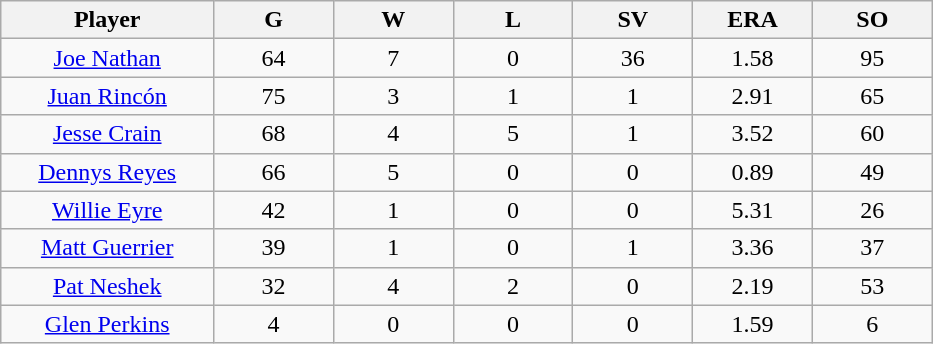<table class="wikitable sortable">
<tr>
<th bgcolor="#DDDDFF" width="16%">Player</th>
<th bgcolor="#DDDDFF" width="9%">G</th>
<th bgcolor="#DDDDFF" width="9%">W</th>
<th bgcolor="#DDDDFF" width="9%">L</th>
<th bgcolor="#DDDDFF" width="9%">SV</th>
<th bgcolor="#DDDDFF" width="9%">ERA</th>
<th bgcolor="#DDDDFF" width="9%">SO</th>
</tr>
<tr align="center">
<td><a href='#'>Joe Nathan</a></td>
<td>64</td>
<td>7</td>
<td>0</td>
<td>36</td>
<td>1.58</td>
<td>95</td>
</tr>
<tr align=center>
<td><a href='#'>Juan Rincón</a></td>
<td>75</td>
<td>3</td>
<td>1</td>
<td>1</td>
<td>2.91</td>
<td>65</td>
</tr>
<tr align="center">
<td><a href='#'>Jesse Crain</a></td>
<td>68</td>
<td>4</td>
<td>5</td>
<td>1</td>
<td>3.52</td>
<td>60</td>
</tr>
<tr align="center">
<td><a href='#'>Dennys Reyes</a></td>
<td>66</td>
<td>5</td>
<td>0</td>
<td>0</td>
<td>0.89</td>
<td>49</td>
</tr>
<tr align="center">
<td><a href='#'>Willie Eyre</a></td>
<td>42</td>
<td>1</td>
<td>0</td>
<td>0</td>
<td>5.31</td>
<td>26</td>
</tr>
<tr align="center">
<td><a href='#'>Matt Guerrier</a></td>
<td>39</td>
<td>1</td>
<td>0</td>
<td>1</td>
<td>3.36</td>
<td>37</td>
</tr>
<tr align="center">
<td><a href='#'>Pat Neshek</a></td>
<td>32</td>
<td>4</td>
<td>2</td>
<td>0</td>
<td>2.19</td>
<td>53</td>
</tr>
<tr align="center">
<td><a href='#'>Glen Perkins</a></td>
<td>4</td>
<td>0</td>
<td>0</td>
<td>0</td>
<td>1.59</td>
<td>6</td>
</tr>
</table>
